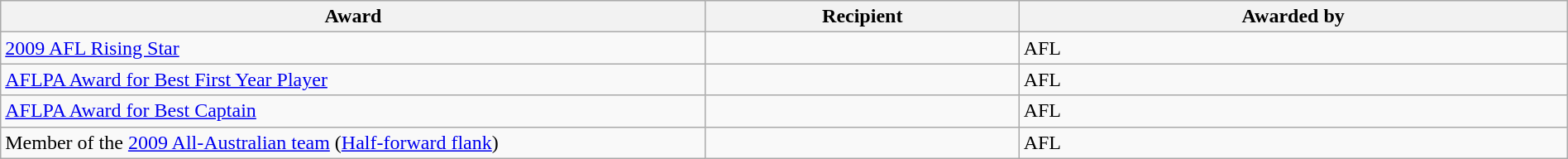<table class="wikitable sortable" style="width:100%;">
<tr style="background:#efefef;">
<th style="width:45%;">Award</th>
<th style="width:20%;">Recipient</th>
<th style="width:35%;">Awarded by</th>
</tr>
<tr>
<td><a href='#'>2009 AFL Rising Star</a></td>
<td></td>
<td>AFL</td>
</tr>
<tr>
<td><a href='#'>AFLPA Award for Best First Year Player</a></td>
<td></td>
<td>AFL</td>
</tr>
<tr>
<td><a href='#'>AFLPA Award for Best Captain</a></td>
<td></td>
<td>AFL</td>
</tr>
<tr>
<td>Member of the <a href='#'>2009 All-Australian team</a> (<a href='#'>Half-forward flank</a>)</td>
<td></td>
<td>AFL</td>
</tr>
</table>
